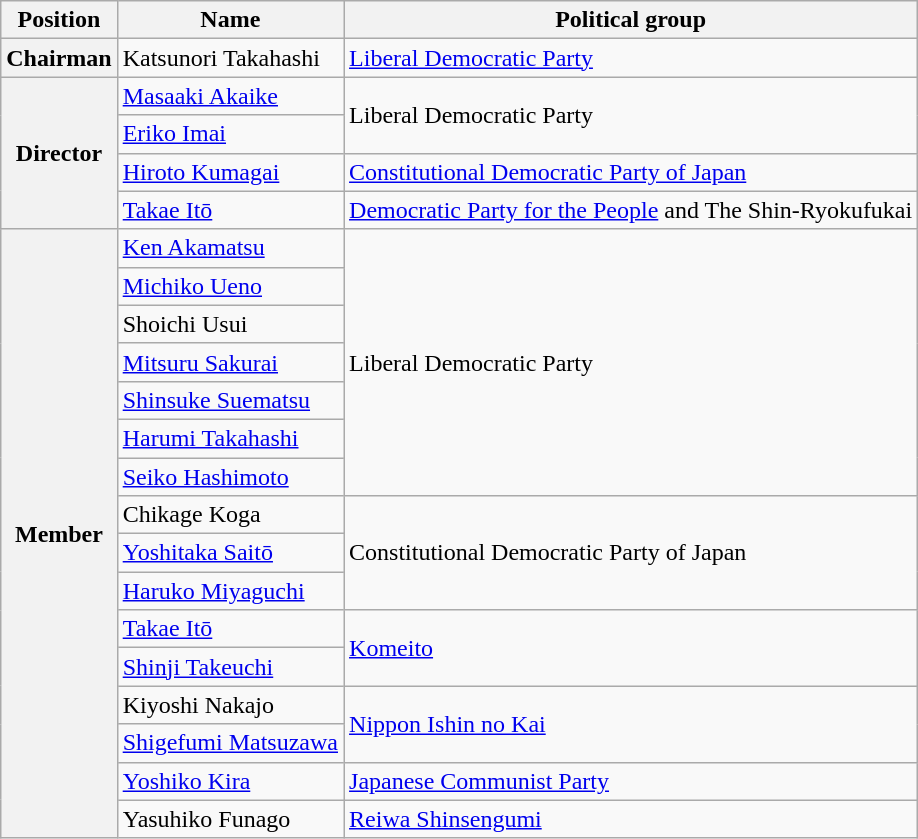<table class="wikitable">
<tr>
<th>Position</th>
<th>Name</th>
<th>Political group</th>
</tr>
<tr>
<th>Chairman</th>
<td>Katsunori Takahashi</td>
<td><a href='#'>Liberal Democratic Party</a></td>
</tr>
<tr>
<th rowspan=4>Director</th>
<td><a href='#'>Masaaki Akaike</a></td>
<td rowspan=2 >Liberal Democratic Party</td>
</tr>
<tr>
<td><a href='#'>Eriko Imai</a></td>
</tr>
<tr>
<td><a href='#'>Hiroto Kumagai</a></td>
<td rowspan="1" ><a href='#'>Constitutional Democratic Party of Japan</a></td>
</tr>
<tr>
<td><a href='#'>Takae Itō</a></td>
<td><a href='#'>Democratic Party for the People</a> and The Shin-Ryokufukai</td>
</tr>
<tr>
<th rowspan=20>Member</th>
<td><a href='#'>Ken Akamatsu</a></td>
<td rowspan=7 >Liberal Democratic Party</td>
</tr>
<tr>
<td><a href='#'>Michiko Ueno</a></td>
</tr>
<tr>
<td>Shoichi Usui</td>
</tr>
<tr>
<td><a href='#'>Mitsuru Sakurai</a></td>
</tr>
<tr>
<td><a href='#'>Shinsuke Suematsu</a></td>
</tr>
<tr>
<td><a href='#'>Harumi Takahashi</a></td>
</tr>
<tr>
<td><a href='#'>Seiko Hashimoto</a></td>
</tr>
<tr>
<td>Chikage Koga</td>
<td rowspan="3" >Constitutional Democratic Party of Japan</td>
</tr>
<tr>
<td><a href='#'>Yoshitaka Saitō</a></td>
</tr>
<tr>
<td><a href='#'>Haruko Miyaguchi</a></td>
</tr>
<tr>
<td><a href='#'>Takae Itō</a></td>
<td rowspan="2" ><a href='#'>Komeito</a></td>
</tr>
<tr>
<td><a href='#'>Shinji Takeuchi</a></td>
</tr>
<tr>
<td>Kiyoshi Nakajo</td>
<td rowspan="2" ><a href='#'>Nippon Ishin no Kai</a></td>
</tr>
<tr>
<td><a href='#'>Shigefumi Matsuzawa</a></td>
</tr>
<tr>
<td><a href='#'>Yoshiko Kira</a></td>
<td><a href='#'>Japanese Communist Party</a></td>
</tr>
<tr>
<td>Yasuhiko Funago</td>
<td><a href='#'>Reiwa Shinsengumi</a></td>
</tr>
</table>
